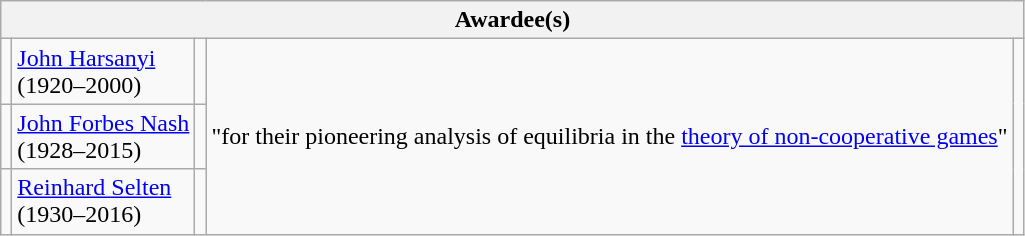<table class="wikitable">
<tr>
<th colspan="5">Awardee(s)</th>
</tr>
<tr>
<td></td>
<td><a href='#'>John Harsanyi</a><br>(1920–2000)</td>
<td><br></td>
<td rowspan="3">"for their pioneering analysis of equilibria in the <a href='#'>theory of non-cooperative games</a>"</td>
<td rowspan="3"></td>
</tr>
<tr>
<td></td>
<td><a href='#'>John Forbes Nash</a><br>(1928–2015)</td>
<td></td>
</tr>
<tr>
<td></td>
<td><a href='#'>Reinhard Selten</a><br>(1930–2016)</td>
<td></td>
</tr>
</table>
